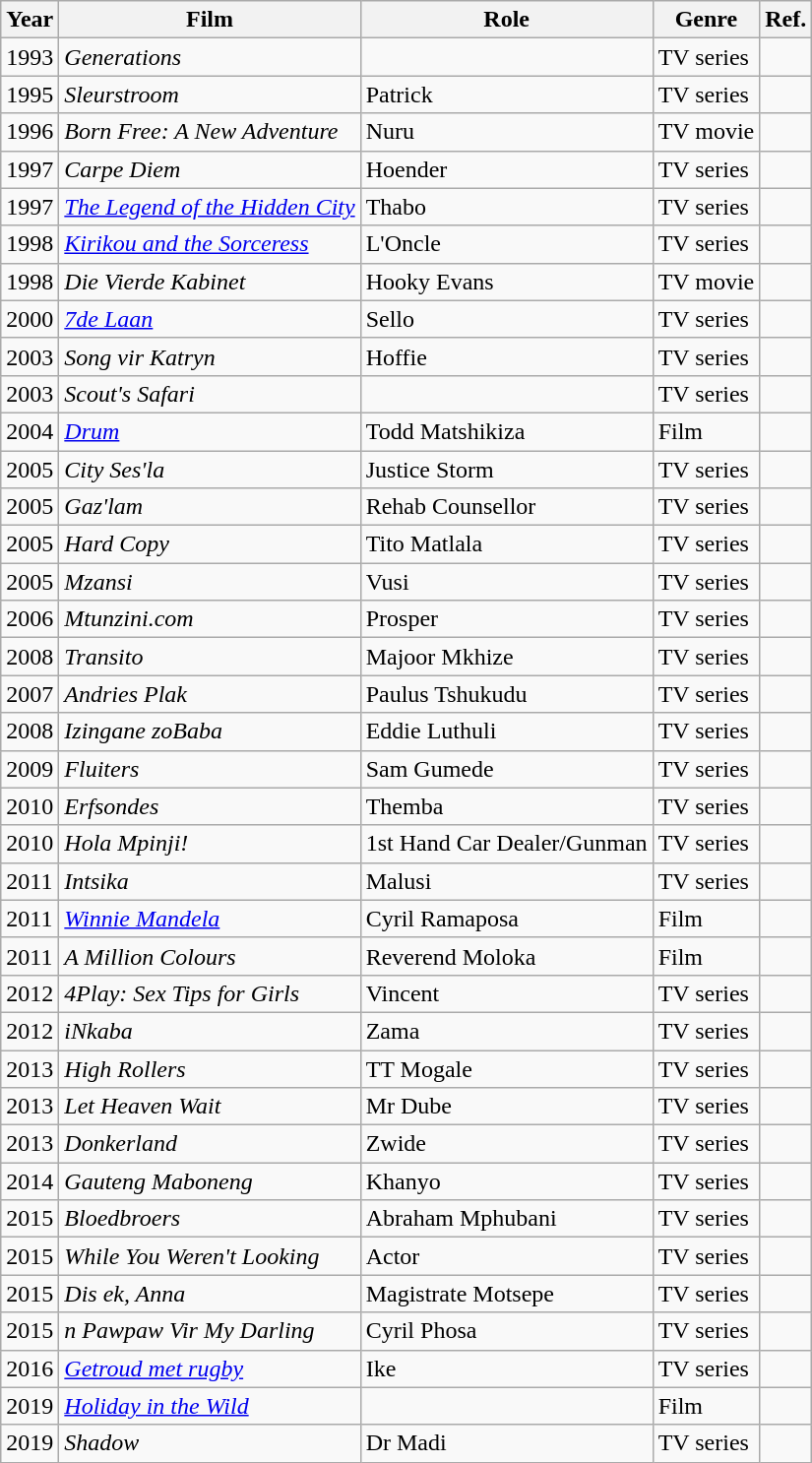<table class="wikitable">
<tr>
<th>Year</th>
<th>Film</th>
<th>Role</th>
<th>Genre</th>
<th>Ref.</th>
</tr>
<tr>
<td>1993</td>
<td><em>Generations</em></td>
<td></td>
<td>TV series</td>
<td></td>
</tr>
<tr>
<td>1995</td>
<td><em>Sleurstroom</em></td>
<td>Patrick</td>
<td>TV series</td>
<td></td>
</tr>
<tr>
<td>1996</td>
<td><em>Born Free: A New Adventure</em></td>
<td>Nuru</td>
<td>TV movie</td>
<td></td>
</tr>
<tr>
<td>1997</td>
<td><em>Carpe Diem</em></td>
<td>Hoender</td>
<td>TV series</td>
<td></td>
</tr>
<tr>
<td>1997</td>
<td><em><a href='#'>The Legend of the Hidden City</a></em></td>
<td>Thabo</td>
<td>TV series</td>
<td></td>
</tr>
<tr>
<td>1998</td>
<td><em><a href='#'>Kirikou and the Sorceress</a></em></td>
<td>L'Oncle</td>
<td>TV series</td>
<td></td>
</tr>
<tr>
<td>1998</td>
<td><em>Die Vierde Kabinet</em></td>
<td>Hooky Evans</td>
<td>TV movie</td>
<td></td>
</tr>
<tr>
<td>2000</td>
<td><em><a href='#'>7de Laan</a></em></td>
<td>Sello</td>
<td>TV series</td>
<td></td>
</tr>
<tr>
<td>2003</td>
<td><em>Song vir Katryn</em></td>
<td>Hoffie</td>
<td>TV series</td>
<td></td>
</tr>
<tr>
<td>2003</td>
<td><em>Scout's Safari</em></td>
<td></td>
<td>TV series</td>
<td></td>
</tr>
<tr>
<td>2004</td>
<td><em><a href='#'>Drum</a></em></td>
<td>Todd Matshikiza</td>
<td>Film</td>
<td></td>
</tr>
<tr>
<td>2005</td>
<td><em>City Ses'la</em></td>
<td>Justice Storm</td>
<td>TV series</td>
<td></td>
</tr>
<tr>
<td>2005</td>
<td><em>Gaz'lam</em></td>
<td>Rehab Counsellor</td>
<td>TV series</td>
<td></td>
</tr>
<tr>
<td>2005</td>
<td><em>Hard Copy</em></td>
<td>Tito Matlala</td>
<td>TV series</td>
<td></td>
</tr>
<tr>
<td>2005</td>
<td><em>Mzansi</em></td>
<td>Vusi</td>
<td>TV series</td>
<td></td>
</tr>
<tr>
<td>2006</td>
<td><em>Mtunzini.com</em></td>
<td>Prosper</td>
<td>TV series</td>
<td></td>
</tr>
<tr>
<td>2008</td>
<td><em>Transito</em></td>
<td>Majoor Mkhize</td>
<td>TV series</td>
<td></td>
</tr>
<tr>
<td>2007</td>
<td><em>Andries Plak</em></td>
<td>Paulus Tshukudu</td>
<td>TV series</td>
<td></td>
</tr>
<tr>
<td>2008</td>
<td><em>Izingane zoBaba</em></td>
<td>Eddie Luthuli</td>
<td>TV series</td>
<td></td>
</tr>
<tr>
<td>2009</td>
<td><em>Fluiters</em></td>
<td>Sam Gumede</td>
<td>TV series</td>
<td></td>
</tr>
<tr>
<td>2010</td>
<td><em>Erfsondes</em></td>
<td>Themba</td>
<td>TV series</td>
<td></td>
</tr>
<tr>
<td>2010</td>
<td><em>Hola Mpinji!</em></td>
<td>1st Hand Car Dealer/Gunman</td>
<td>TV series</td>
<td></td>
</tr>
<tr>
<td>2011</td>
<td><em>Intsika</em></td>
<td>Malusi</td>
<td>TV series</td>
<td></td>
</tr>
<tr>
<td>2011</td>
<td><em><a href='#'>Winnie Mandela</a></em></td>
<td>Cyril Ramaposa</td>
<td>Film</td>
<td></td>
</tr>
<tr>
<td>2011</td>
<td><em>A Million Colours</em></td>
<td>Reverend Moloka</td>
<td>Film</td>
<td></td>
</tr>
<tr>
<td>2012</td>
<td><em>4Play: Sex Tips for Girls</em></td>
<td>Vincent</td>
<td>TV series</td>
<td></td>
</tr>
<tr>
<td>2012</td>
<td><em>iNkaba</em></td>
<td>Zama</td>
<td>TV series</td>
<td></td>
</tr>
<tr>
<td>2013</td>
<td><em>High Rollers</em></td>
<td>TT Mogale</td>
<td>TV series</td>
<td></td>
</tr>
<tr>
<td>2013</td>
<td><em>Let Heaven Wait</em></td>
<td>Mr Dube</td>
<td>TV series</td>
<td></td>
</tr>
<tr>
<td>2013</td>
<td><em>Donkerland</em></td>
<td>Zwide</td>
<td>TV series</td>
<td></td>
</tr>
<tr>
<td>2014</td>
<td><em>Gauteng Maboneng</em></td>
<td>Khanyo</td>
<td>TV series</td>
<td></td>
</tr>
<tr>
<td>2015</td>
<td><em>Bloedbroers</em></td>
<td>Abraham Mphubani</td>
<td>TV series</td>
<td></td>
</tr>
<tr>
<td>2015</td>
<td><em>While You Weren't Looking</em></td>
<td>Actor</td>
<td>TV series</td>
<td></td>
</tr>
<tr>
<td>2015</td>
<td><em>Dis ek, Anna</em></td>
<td>Magistrate Motsepe</td>
<td>TV series</td>
<td></td>
</tr>
<tr>
<td>2015</td>
<td><em>n Pawpaw Vir My Darling</em></td>
<td>Cyril Phosa</td>
<td>TV series</td>
<td></td>
</tr>
<tr>
<td>2016</td>
<td><em><a href='#'>Getroud met rugby</a></em></td>
<td>Ike</td>
<td>TV series</td>
<td></td>
</tr>
<tr>
<td>2019</td>
<td><em><a href='#'>Holiday in the Wild</a></em></td>
<td></td>
<td>Film</td>
<td></td>
</tr>
<tr>
<td>2019</td>
<td><em>Shadow</em></td>
<td>Dr Madi</td>
<td>TV series</td>
<td></td>
</tr>
</table>
